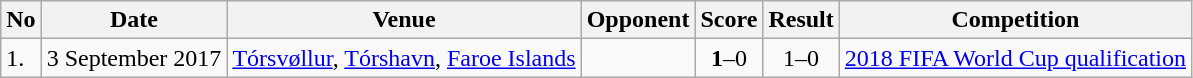<table class="wikitable" style="font-size:100%;">
<tr>
<th>No</th>
<th>Date</th>
<th>Venue</th>
<th>Opponent</th>
<th>Score</th>
<th>Result</th>
<th>Competition</th>
</tr>
<tr>
<td>1.</td>
<td>3 September 2017</td>
<td><a href='#'>Tórsvøllur</a>, <a href='#'>Tórshavn</a>, <a href='#'>Faroe Islands</a></td>
<td></td>
<td align=center><strong>1</strong>–0</td>
<td align=center>1–0</td>
<td><a href='#'>2018 FIFA World Cup qualification</a></td>
</tr>
</table>
